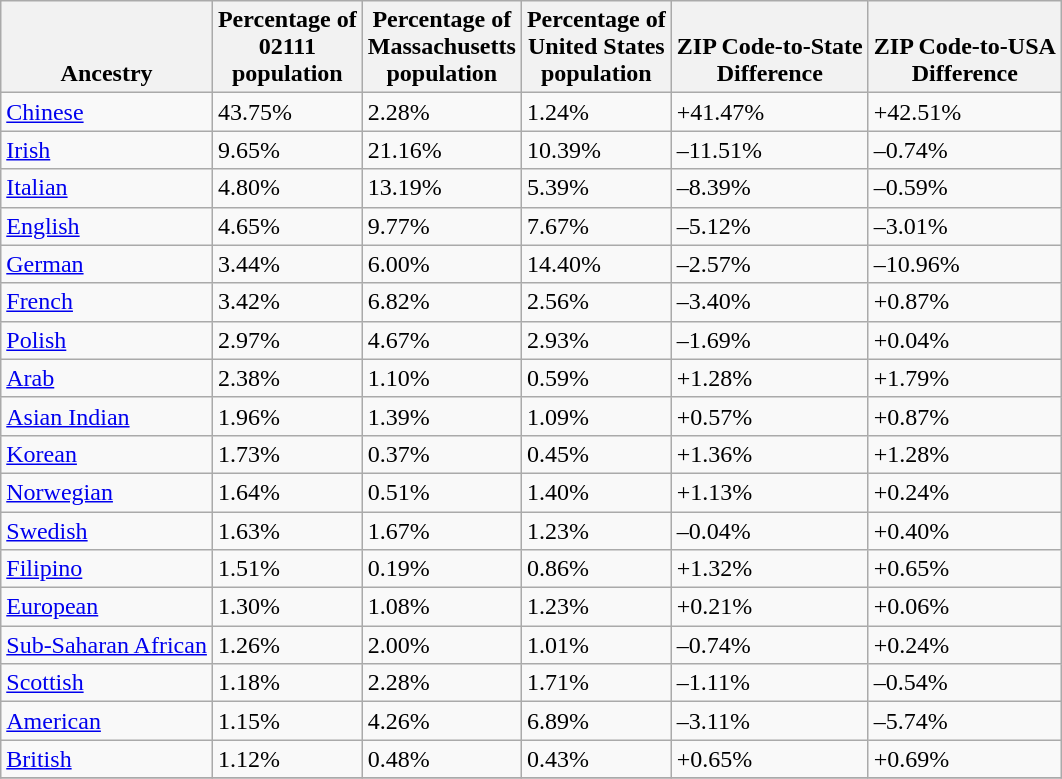<table class="wikitable sortable">
<tr valign=bottom>
<th>Ancestry</th>
<th>Percentage of<br>02111<br>population</th>
<th>Percentage of<br>Massachusetts<br>population</th>
<th>Percentage of<br>United States<br>population</th>
<th>ZIP Code-to-State<br>Difference</th>
<th>ZIP Code-to-USA<br>Difference</th>
</tr>
<tr>
<td><a href='#'>Chinese</a></td>
<td>43.75%</td>
<td>2.28%</td>
<td>1.24%</td>
<td>+41.47%</td>
<td>+42.51%</td>
</tr>
<tr>
<td><a href='#'>Irish</a></td>
<td>9.65%</td>
<td>21.16%</td>
<td>10.39%</td>
<td>–11.51%</td>
<td>–0.74%</td>
</tr>
<tr>
<td><a href='#'>Italian</a></td>
<td>4.80%</td>
<td>13.19%</td>
<td>5.39%</td>
<td>–8.39%</td>
<td>–0.59%</td>
</tr>
<tr>
<td><a href='#'>English</a></td>
<td>4.65%</td>
<td>9.77%</td>
<td>7.67%</td>
<td>–5.12%</td>
<td>–3.01%</td>
</tr>
<tr>
<td><a href='#'>German</a></td>
<td>3.44%</td>
<td>6.00%</td>
<td>14.40%</td>
<td>–2.57%</td>
<td>–10.96%</td>
</tr>
<tr>
<td><a href='#'>French</a></td>
<td>3.42%</td>
<td>6.82%</td>
<td>2.56%</td>
<td>–3.40%</td>
<td>+0.87%</td>
</tr>
<tr>
<td><a href='#'>Polish</a></td>
<td>2.97%</td>
<td>4.67%</td>
<td>2.93%</td>
<td>–1.69%</td>
<td>+0.04%</td>
</tr>
<tr>
<td><a href='#'>Arab</a></td>
<td>2.38%</td>
<td>1.10%</td>
<td>0.59%</td>
<td>+1.28%</td>
<td>+1.79%</td>
</tr>
<tr>
<td><a href='#'>Asian Indian</a></td>
<td>1.96%</td>
<td>1.39%</td>
<td>1.09%</td>
<td>+0.57%</td>
<td>+0.87%</td>
</tr>
<tr>
<td><a href='#'>Korean</a></td>
<td>1.73%</td>
<td>0.37%</td>
<td>0.45%</td>
<td>+1.36%</td>
<td>+1.28%</td>
</tr>
<tr>
<td><a href='#'>Norwegian</a></td>
<td>1.64%</td>
<td>0.51%</td>
<td>1.40%</td>
<td>+1.13%</td>
<td>+0.24%</td>
</tr>
<tr>
<td><a href='#'>Swedish</a></td>
<td>1.63%</td>
<td>1.67%</td>
<td>1.23%</td>
<td>–0.04%</td>
<td>+0.40%</td>
</tr>
<tr>
<td><a href='#'>Filipino</a></td>
<td>1.51%</td>
<td>0.19%</td>
<td>0.86%</td>
<td>+1.32%</td>
<td>+0.65%</td>
</tr>
<tr>
<td><a href='#'>European</a></td>
<td>1.30%</td>
<td>1.08%</td>
<td>1.23%</td>
<td>+0.21%</td>
<td>+0.06%</td>
</tr>
<tr>
<td><a href='#'>Sub-Saharan African</a></td>
<td>1.26%</td>
<td>2.00%</td>
<td>1.01%</td>
<td>–0.74%</td>
<td>+0.24%</td>
</tr>
<tr>
<td><a href='#'>Scottish</a></td>
<td>1.18%</td>
<td>2.28%</td>
<td>1.71%</td>
<td>–1.11%</td>
<td>–0.54%</td>
</tr>
<tr>
<td><a href='#'>American</a></td>
<td>1.15%</td>
<td>4.26%</td>
<td>6.89%</td>
<td>–3.11%</td>
<td>–5.74%</td>
</tr>
<tr>
<td><a href='#'>British</a></td>
<td>1.12%</td>
<td>0.48%</td>
<td>0.43%</td>
<td>+0.65%</td>
<td>+0.69%</td>
</tr>
<tr>
</tr>
</table>
